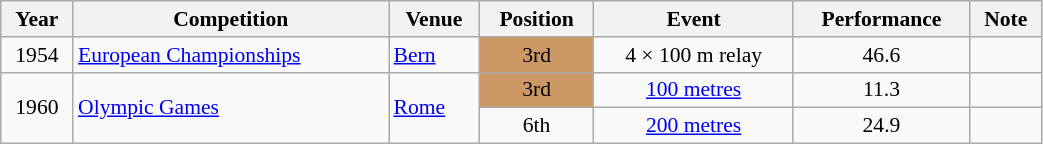<table class="wikitable" width=55% style="font-size:90%; text-align:center;">
<tr>
<th>Year</th>
<th>Competition</th>
<th>Venue</th>
<th>Position</th>
<th>Event</th>
<th>Performance</th>
<th>Note</th>
</tr>
<tr>
<td rowspan=1>1954</td>
<td rowspan=1 align=left><a href='#'>European Championships</a></td>
<td rowspan=1 align=left> <a href='#'>Bern</a></td>
<td bgcolor=cc9966>3rd</td>
<td>4 × 100 m relay</td>
<td>46.6</td>
<td></td>
</tr>
<tr>
<td rowspan=2>1960</td>
<td rowspan=2 align=left><a href='#'>Olympic Games</a></td>
<td rowspan=2 align=left> <a href='#'>Rome</a></td>
<td bgcolor=cc9966>3rd</td>
<td><a href='#'>100 metres</a></td>
<td>11.3</td>
<td></td>
</tr>
<tr>
<td>6th</td>
<td><a href='#'>200 metres</a></td>
<td>24.9</td>
<td></td>
</tr>
</table>
